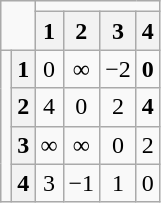<table class=wikitable style="float:left; margin:10px; text-align:center;">
<tr>
<td colspan="2" rowspan="2"></td>
<td colspan="4"></td>
</tr>
<tr>
<th>1</th>
<th>2</th>
<th>3</th>
<th>4</th>
</tr>
<tr>
<td rowspan="4"></td>
<th>1</th>
<td>0</td>
<td>∞</td>
<td>−2</td>
<td><strong>0</strong></td>
</tr>
<tr>
<th>2</th>
<td>4</td>
<td>0</td>
<td>2</td>
<td><strong>4</strong></td>
</tr>
<tr>
<th>3</th>
<td>∞</td>
<td>∞</td>
<td>0</td>
<td>2</td>
</tr>
<tr>
<th>4</th>
<td>3</td>
<td>−1</td>
<td>1</td>
<td>0</td>
</tr>
</table>
